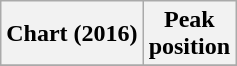<table class="wikitable sortable plainrowheaders" style="text-align:center">
<tr>
<th scope="col">Chart (2016)</th>
<th scope="col">Peak<br> position</th>
</tr>
<tr>
</tr>
</table>
